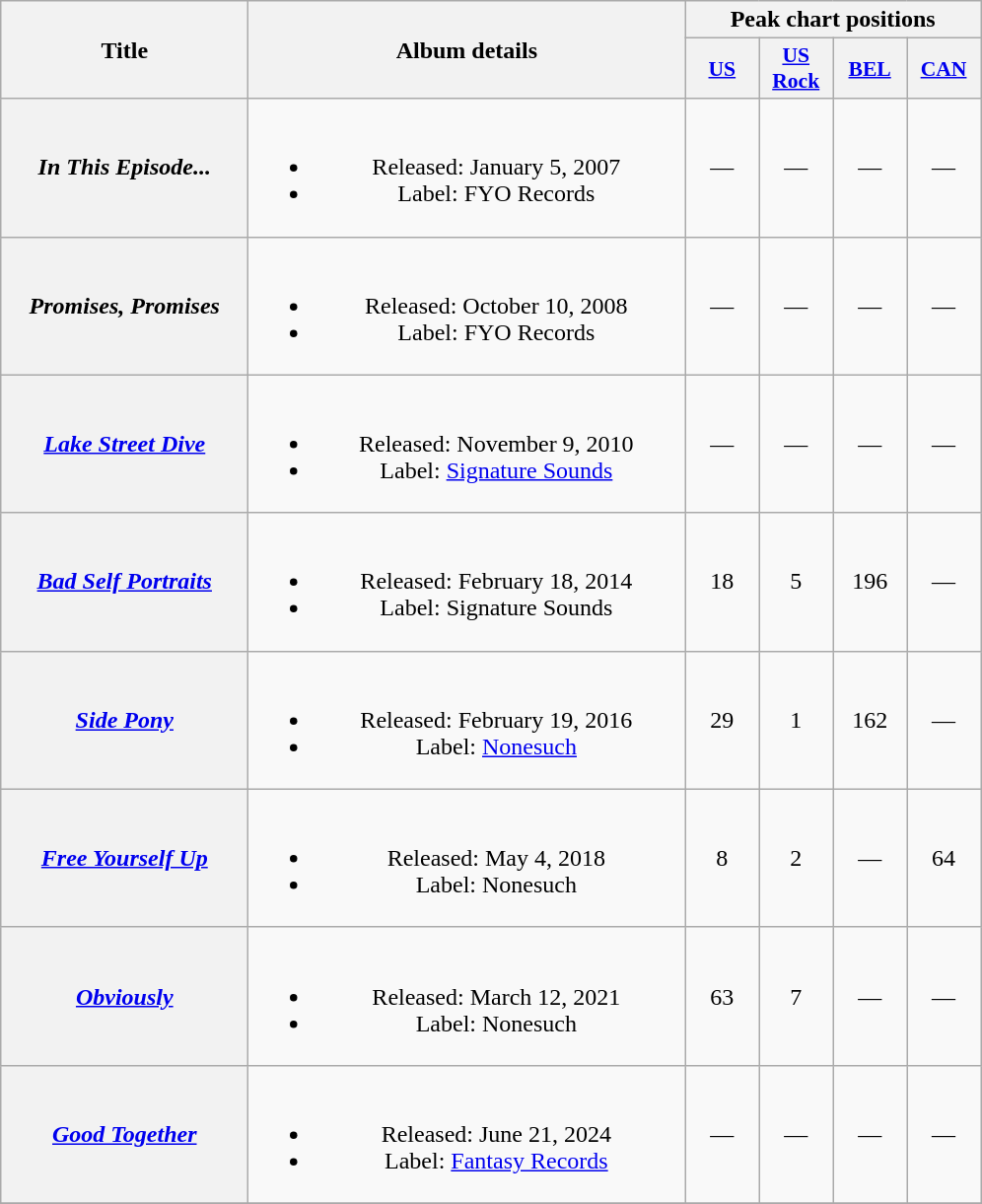<table class="wikitable plainrowheaders" style="text-align:center;">
<tr>
<th scope="col" rowspan="2" style="width:10em;">Title</th>
<th scope="col" rowspan="2" style="width:18em;">Album details</th>
<th scope="col" colspan="4">Peak chart positions</th>
</tr>
<tr>
<th scope="col" style="width:3em;font-size:90%;"><a href='#'>US</a><br></th>
<th scope="col" style="width:3em;font-size:90%;"><a href='#'>US<br>Rock</a><br></th>
<th scope="col" style="width:3em;font-size:90%;"><a href='#'>BEL</a><br></th>
<th scope="col" style="width:3em;font-size:90%;"><a href='#'>CAN</a><br></th>
</tr>
<tr>
<th scope="row"><em>In This Episode...</em></th>
<td><br><ul><li>Released: January 5, 2007</li><li>Label: FYO Records</li></ul></td>
<td>—</td>
<td>—</td>
<td>—</td>
<td>—</td>
</tr>
<tr>
<th scope="row"><em>Promises, Promises</em></th>
<td><br><ul><li>Released: October 10, 2008</li><li>Label: FYO Records</li></ul></td>
<td>—</td>
<td>—</td>
<td>—</td>
<td>—</td>
</tr>
<tr>
<th scope="row"><em><a href='#'>Lake Street Dive</a></em></th>
<td><br><ul><li>Released: November 9, 2010</li><li>Label: <a href='#'>Signature Sounds</a></li></ul></td>
<td>—</td>
<td>—</td>
<td>—</td>
<td>—</td>
</tr>
<tr>
<th scope="row"><em><a href='#'>Bad Self Portraits</a></em></th>
<td><br><ul><li>Released: February 18, 2014</li><li>Label: Signature Sounds</li></ul></td>
<td>18</td>
<td>5</td>
<td>196</td>
<td>—</td>
</tr>
<tr>
<th scope="row"><em><a href='#'>Side Pony</a></em></th>
<td><br><ul><li>Released: February 19, 2016</li><li>Label: <a href='#'>Nonesuch</a></li></ul></td>
<td>29</td>
<td>1</td>
<td>162</td>
<td>—</td>
</tr>
<tr>
<th scope="row"><em><a href='#'>Free Yourself Up</a></em></th>
<td><br><ul><li>Released: May 4, 2018</li><li>Label: Nonesuch</li></ul></td>
<td>8</td>
<td>2</td>
<td>—</td>
<td>64</td>
</tr>
<tr>
<th scope="row"><em><a href='#'>Obviously</a></em></th>
<td><br><ul><li>Released: March 12, 2021</li><li>Label: Nonesuch</li></ul></td>
<td>63</td>
<td>7</td>
<td>—</td>
<td>—</td>
</tr>
<tr>
<th scope="row"><em><a href='#'>Good Together</a></em></th>
<td><br><ul><li>Released: June 21, 2024</li><li>Label: <a href='#'>Fantasy Records</a></li></ul></td>
<td>—</td>
<td>—</td>
<td>—</td>
<td>—</td>
</tr>
<tr>
</tr>
</table>
